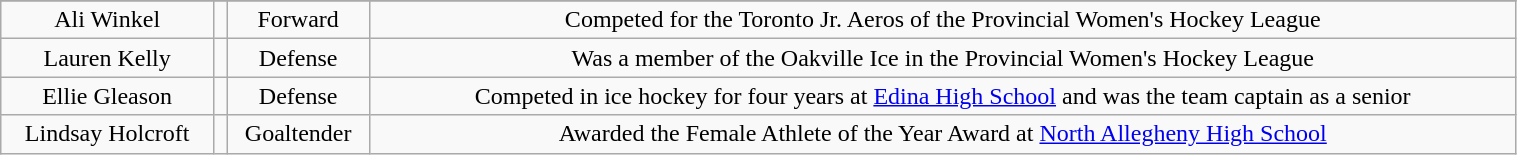<table class="wikitable" style="width:80%;">
<tr>
</tr>
<tr style="text-align:center;" bgcolor="">
<td>Ali Winkel</td>
<td></td>
<td>Forward</td>
<td>Competed for the Toronto Jr. Aeros of the Provincial Women's Hockey League</td>
</tr>
<tr style="text-align:center;" bgcolor="">
<td>Lauren Kelly</td>
<td></td>
<td>Defense</td>
<td>Was a member of the Oakville Ice in the Provincial Women's Hockey League</td>
</tr>
<tr style="text-align:center;" bgcolor="">
<td>Ellie Gleason</td>
<td></td>
<td>Defense</td>
<td>Competed in ice hockey for four years at <a href='#'>Edina High School</a> and was the team captain as a senior</td>
</tr>
<tr style="text-align:center;" bgcolor="">
<td>Lindsay Holcroft</td>
<td></td>
<td>Goaltender</td>
<td>Awarded the Female Athlete of the Year Award at <a href='#'>North Allegheny High School</a></td>
</tr>
</table>
